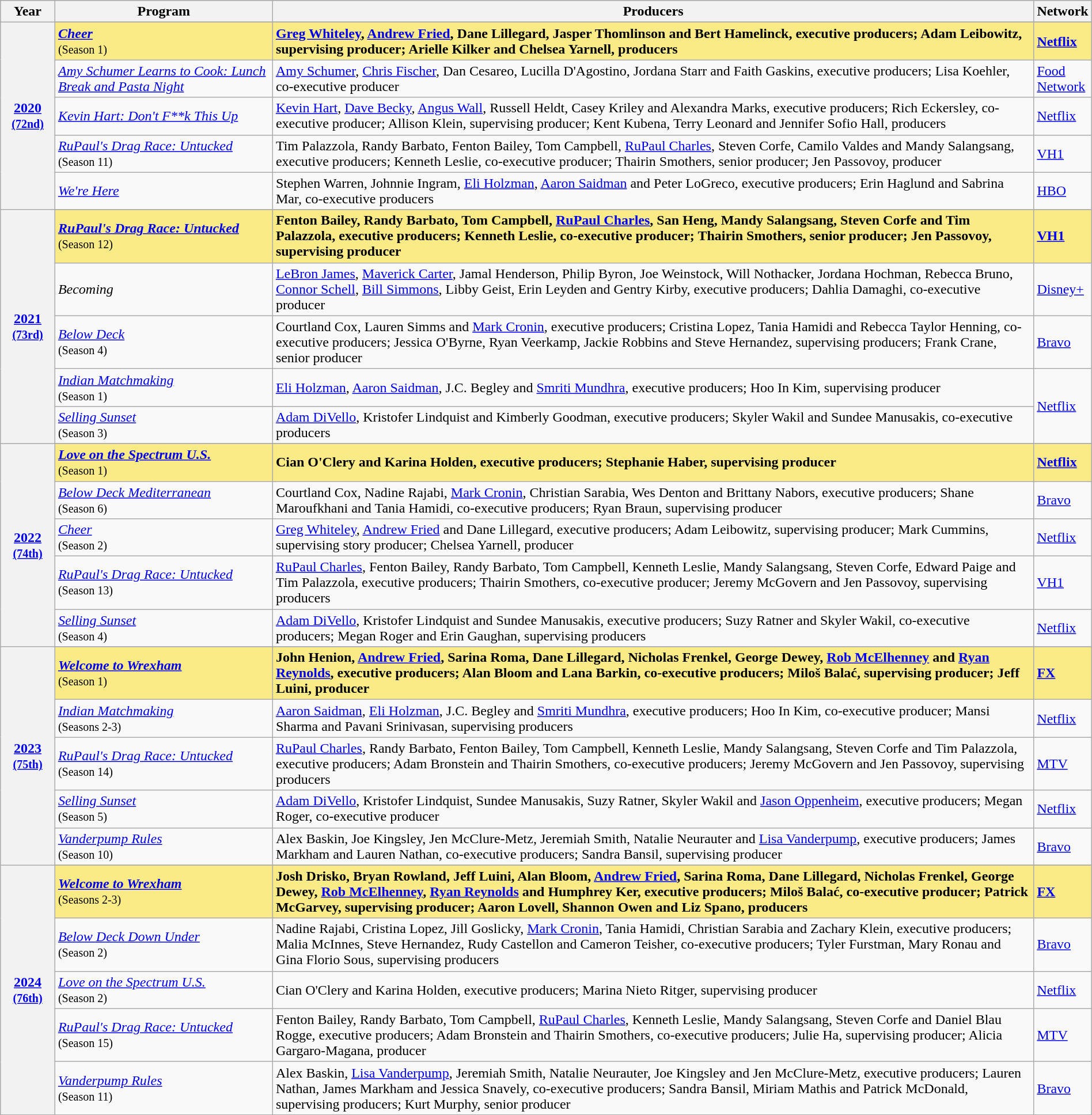<table class="wikitable" style="width:100%">
<tr bgcolor="#bebebe">
<th width="5%">Year</th>
<th width="20%">Program</th>
<th width="70%">Producers</th>
<th width="5%">Network</th>
</tr>
<tr>
<th rowspan="6" style="text-align:center"><a href='#'>2020</a><br><small><a href='#'>(72nd)</a></small><br></th>
</tr>
<tr style="background:#FAEB86">
<td><strong><em><a href='#'>Cheer</a></em></strong><br><small>(Season 1)</small></td>
<td><strong><a href='#'>Greg Whiteley</a>, <a href='#'>Andrew Fried</a>, Dane Lillegard, Jasper Thomlinson and Bert Hamelinck, executive producers; Adam Leibowitz, supervising producer; Arielle Kilker and Chelsea Yarnell, producers</strong></td>
<td><strong><a href='#'>Netflix</a></strong></td>
</tr>
<tr>
<td><em><a href='#'>Amy Schumer Learns to Cook: Lunch Break and Pasta Night</a></em></td>
<td><a href='#'>Amy Schumer</a>, <a href='#'>Chris Fischer</a>, Dan Cesareo, Lucilla D'Agostino, Jordana Starr and Faith Gaskins, executive producers; Lisa Koehler, co-executive producer</td>
<td><a href='#'>Food Network</a></td>
</tr>
<tr>
<td><em><a href='#'>Kevin Hart: Don't F**k This Up</a></em></td>
<td><a href='#'>Kevin Hart</a>, <a href='#'>Dave Becky</a>, <a href='#'>Angus Wall</a>, Russell Heldt, Casey Kriley and Alexandra Marks, executive producers; Rich Eckersley, co-executive producer; Allison Klein, supervising producer; Kent Kubena, Terry Leonard and Jennifer Sofio Hall, producers</td>
<td><a href='#'>Netflix</a></td>
</tr>
<tr>
<td><em><a href='#'>RuPaul's Drag Race: Untucked</a></em><br><small>(Season 11)</small></td>
<td>Tim Palazzola, Randy Barbato, Fenton Bailey, Tom Campbell, <a href='#'>RuPaul Charles</a>, Steven Corfe, Camilo Valdes and Mandy Salangsang, executive producers; Kenneth Leslie, co-executive producer; Thairin Smothers, senior producer; Jen Passovoy, producer</td>
<td><a href='#'>VH1</a></td>
</tr>
<tr>
<td><em><a href='#'>We're Here</a></em></td>
<td>Stephen Warren, Johnnie Ingram, <a href='#'>Eli Holzman</a>, <a href='#'>Aaron Saidman</a> and Peter LoGreco, executive producers; Erin Haglund and Sabrina Mar, co-executive producers</td>
<td><a href='#'>HBO</a></td>
</tr>
<tr>
<th rowspan="6" style="text-align:center"><a href='#'>2021</a><br><small><a href='#'>(73rd)</a></small><br></th>
</tr>
<tr style="background:#FAEB86">
<td><strong><em><a href='#'>RuPaul's Drag Race: Untucked</a></em></strong><br><small>(Season 12)</small></td>
<td><strong>Fenton Bailey, Randy Barbato, Tom Campbell, <a href='#'>RuPaul Charles</a>, San Heng, Mandy Salangsang, Steven Corfe and Tim Palazzola, executive producers; Kenneth Leslie, co-executive producer; Thairin Smothers, senior producer; Jen Passovoy, supervising producer</strong></td>
<td><strong><a href='#'>VH1</a></strong></td>
</tr>
<tr>
<td><em>Becoming</em></td>
<td><a href='#'>LeBron James</a>, <a href='#'>Maverick Carter</a>, Jamal Henderson, Philip Byron, Joe Weinstock, Will Nothacker, Jordana Hochman, Rebecca Bruno, <a href='#'>Connor Schell</a>, <a href='#'>Bill Simmons</a>, Libby Geist, Erin Leyden and Gentry Kirby, executive producers; Dahlia Damaghi, co-executive producer</td>
<td><a href='#'>Disney+</a></td>
</tr>
<tr>
<td><em><a href='#'>Below Deck</a></em><br><small>(Season 4)</small></td>
<td>Courtland Cox, Lauren Simms and <a href='#'>Mark Cronin</a>, executive producers; Cristina Lopez, Tania Hamidi and Rebecca Taylor Henning, co-executive producers; Jessica O'Byrne, Ryan Veerkamp, Jackie Robbins and Steve Hernandez, supervising producers; Frank Crane, senior producer</td>
<td><a href='#'>Bravo</a></td>
</tr>
<tr>
<td><em><a href='#'>Indian Matchmaking</a></em><br><small>(Season 1)</small></td>
<td><a href='#'>Eli Holzman</a>, <a href='#'>Aaron Saidman</a>, J.C. Begley and <a href='#'>Smriti Mundhra</a>, executive producers; Hoo In Kim, supervising producer</td>
<td rowspan=2><a href='#'>Netflix</a></td>
</tr>
<tr>
<td><em><a href='#'>Selling Sunset</a></em><br><small>(Season 3)</small></td>
<td><a href='#'>Adam DiVello</a>, Kristofer Lindquist and Kimberly Goodman, executive producers; Skyler Wakil and Sundee Manusakis, co-executive producers</td>
</tr>
<tr>
<th rowspan="6" style="text-align:center"><a href='#'>2022</a><br><small><a href='#'>(74th)</a></small><br></th>
</tr>
<tr style="background:#FAEB86">
<td><strong><em><a href='#'>Love on the Spectrum U.S.</a></em></strong><br><small>(Season 1)</small></td>
<td><strong>Cian O'Clery and Karina Holden, executive producers; Stephanie Haber, supervising producer</strong></td>
<td><strong><a href='#'>Netflix</a></strong></td>
</tr>
<tr>
<td><em><a href='#'>Below Deck Mediterranean</a></em><br><small>(Season 6)</small></td>
<td>Courtland Cox, Nadine Rajabi, <a href='#'>Mark Cronin</a>, Christian Sarabia, Wes Denton and Brittany Nabors, executive producers; Shane Maroufkhani and Tania Hamidi, co-executive producers; Ryan Braun, supervising producer</td>
<td><a href='#'>Bravo</a></td>
</tr>
<tr>
<td><em><a href='#'>Cheer</a></em><br><small>(Season 2)</small></td>
<td><a href='#'>Greg Whiteley</a>, <a href='#'>Andrew Fried</a> and Dane Lillegard, executive producers; Adam Leibowitz, supervising producer; Mark Cummins, supervising story producer; Chelsea Yarnell, producer</td>
<td><a href='#'>Netflix</a></td>
</tr>
<tr>
<td><em><a href='#'>RuPaul's Drag Race: Untucked</a></em><br><small>(Season 13)</small></td>
<td><a href='#'>RuPaul Charles</a>, Fenton Bailey, Randy Barbato, Tom Campbell, Kenneth Leslie, Mandy Salangsang, Steven Corfe, Edward Paige and Tim Palazzola, executive producers; Thairin Smothers, co-executive producer; Jeremy McGovern and Jen Passovoy, supervising producers</td>
<td><a href='#'>VH1</a></td>
</tr>
<tr>
<td><em><a href='#'>Selling Sunset</a></em><br><small>(Season 4)</small></td>
<td><a href='#'>Adam DiVello</a>, Kristofer Lindquist and Sundee Manusakis, executive producers; Suzy Ratner and Skyler Wakil, co-executive producers; Megan Roger and Erin Gaughan, supervising producers</td>
<td><a href='#'>Netflix</a></td>
</tr>
<tr>
<th rowspan="6" style="text-align:center"><a href='#'>2023</a><br><small><a href='#'>(75th)</a></small><br></th>
</tr>
<tr style="background:#FAEB86">
<td><strong><em><a href='#'>Welcome to Wrexham</a></em></strong><br><small>(Season 1)</small></td>
<td><strong>John Henion, <a href='#'>Andrew Fried</a>, Sarina Roma, Dane Lillegard, Nicholas Frenkel, George Dewey, <a href='#'>Rob McElhenney</a> and <a href='#'>Ryan Reynolds</a>, executive producers; Alan Bloom and Lana Barkin, co-executive producers; Miloš Balać, supervising producer; Jeff Luini, producer</strong></td>
<td><a href='#'><strong>FX</strong></a></td>
</tr>
<tr>
<td><em><a href='#'>Indian Matchmaking</a></em><br><small>(Seasons 2-3)</small></td>
<td><a href='#'>Aaron Saidman</a>, <a href='#'>Eli Holzman</a>, J.C. Begley and <a href='#'>Smriti Mundhra</a>, executive producers; Hoo In Kim, co-executive producer; Mansi Sharma and Pavani Srinivasan, supervising producers</td>
<td><a href='#'>Netflix</a></td>
</tr>
<tr>
<td><em><a href='#'>RuPaul's Drag Race: Untucked</a></em><br><small>(Season 14)</small></td>
<td><a href='#'>RuPaul Charles</a>, Randy Barbato, Fenton Bailey, Tom Campbell, Kenneth Leslie, Mandy Salangsang, Steven Corfe and Tim Palazzola, executive producers; Adam Bronstein and Thairin Smothers, co-executive producers; Jeremy McGovern and Jen Passovoy, supervising producers</td>
<td><a href='#'>MTV</a></td>
</tr>
<tr>
<td><em><a href='#'>Selling Sunset</a></em><br><small>(Season 5)</small></td>
<td><a href='#'>Adam DiVello</a>, Kristofer Lindquist, Sundee Manusakis, Suzy Ratner, Skyler Wakil and <a href='#'>Jason Oppenheim</a>, executive producers; Megan Roger, co-executive producer</td>
<td><a href='#'>Netflix</a></td>
</tr>
<tr>
<td><em><a href='#'>Vanderpump Rules</a></em><br><small>(Season 10)</small></td>
<td>Alex Baskin, Joe Kingsley, Jen McClure-Metz, Jeremiah Smith, Natalie Neurauter and <a href='#'>Lisa Vanderpump</a>, executive producers; James Markham and Lauren Nathan, co-executive producers; Sandra Bansil, supervising producer</td>
<td><a href='#'>Bravo</a></td>
</tr>
<tr>
<th rowspan="6" style="text-align:center"><a href='#'>2024</a><br><small><a href='#'>(76th)</a></small><br></th>
</tr>
<tr style="background:#FAEB86">
<td><strong><em><a href='#'>Welcome to Wrexham</a></em></strong><br><small>(Seasons 2-3)</small></td>
<td><strong>Josh Drisko, Bryan Rowland, Jeff Luini, Alan Bloom, <a href='#'>Andrew Fried</a>, Sarina Roma, Dane Lillegard, Nicholas Frenkel, George Dewey, <a href='#'>Rob McElhenney</a>, <a href='#'>Ryan Reynolds</a> and Humphrey Ker, executive producers; Miloš Balać, co-executive producer; Patrick McGarvey, supervising producer; Aaron Lovell, Shannon Owen and Liz Spano, producers</strong></td>
<td><strong><a href='#'>FX</a></strong></td>
</tr>
<tr>
<td><em><a href='#'>Below Deck Down Under</a></em><br><small>(Season 2)</small></td>
<td>Nadine Rajabi, Cristina Lopez, Jill Goslicky, <a href='#'>Mark Cronin</a>, Tania Hamidi, Christian Sarabia and Zachary Klein, executive producers; Malia McInnes, Steve Hernandez, Rudy Castellon and Cameron Teisher, co-executive producers; Tyler Furstman, Mary Ronau and Gina Florio Sous, supervising producers</td>
<td><a href='#'>Bravo</a></td>
</tr>
<tr>
<td><em><a href='#'>Love on the Spectrum U.S.</a></em><br><small>(Season 2)</small></td>
<td>Cian O'Clery and Karina Holden, executive producers; Marina Nieto Ritger, supervising producer</td>
<td><a href='#'>Netflix</a></td>
</tr>
<tr>
<td><em><a href='#'>RuPaul's Drag Race: Untucked</a></em><br><small>(Season 15)</small></td>
<td>Fenton Bailey, Randy Barbato, Tom Campbell, <a href='#'>RuPaul Charles</a>, Kenneth Leslie, Mandy Salangsang, Steven Corfe and Daniel Blau Rogge, executive producers; Adam Bronstein and Thairin Smothers, co-executive producers; Julie Ha, supervising producer; Alicia Gargaro-Magana, producer</td>
<td><a href='#'>MTV</a></td>
</tr>
<tr>
<td><em><a href='#'>Vanderpump Rules</a></em><br><small>(Season 11)</small></td>
<td>Alex Baskin, <a href='#'>Lisa Vanderpump</a>, Jeremiah Smith, Natalie Neurauter, Joe Kingsley and Jen McClure-Metz, executive producers; Lauren Nathan, James Markham and Jessica Snavely, co-executive producers; Sandra Bansil, Miriam Mathis and Patrick McDonald, supervising producers; Kurt Murphy, senior producer</td>
<td><a href='#'>Bravo</a></td>
</tr>
</table>
